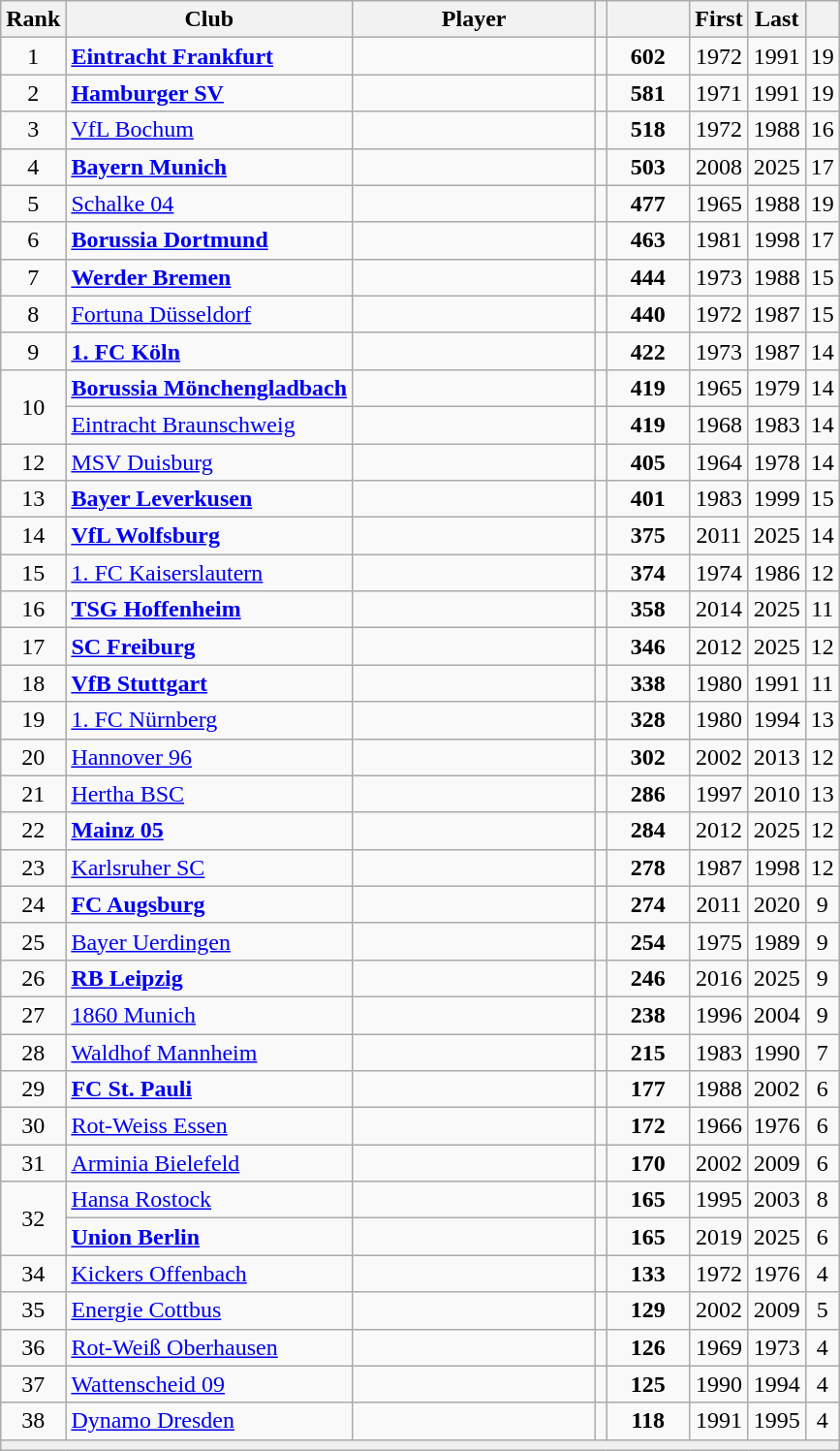<table class="wikitable mw-datatable sortable nowrap" style="text-align: center">
<tr>
<th>Rank</th>
<th>Club</th>
<th width=160>Player</th>
<th></th>
<th width=50></th>
<th>First</th>
<th>Last</th>
<th>  </th>
</tr>
<tr>
<td>1</td>
<td align=left><strong><a href='#'>Eintracht Frankfurt</a></strong></td>
<td align=left></td>
<td></td>
<td><strong>602</strong></td>
<td>1972</td>
<td>1991</td>
<td>19</td>
</tr>
<tr>
<td>2</td>
<td align=left><strong><a href='#'>Hamburger SV</a></strong></td>
<td align=left></td>
<td></td>
<td><strong>581</strong></td>
<td>1971</td>
<td>1991</td>
<td>19</td>
</tr>
<tr>
<td>3</td>
<td align=left><a href='#'>VfL Bochum</a></td>
<td align=left></td>
<td></td>
<td><strong>518</strong></td>
<td>1972</td>
<td>1988</td>
<td>16</td>
</tr>
<tr>
<td>4</td>
<td align=left><strong><a href='#'>Bayern Munich</a></strong></td>
<td align=left></td>
<td></td>
<td><strong>503</strong></td>
<td>2008</td>
<td>2025</td>
<td>17</td>
</tr>
<tr>
<td>5</td>
<td align=left><a href='#'>Schalke 04</a></td>
<td align=left></td>
<td></td>
<td><strong>477</strong></td>
<td>1965</td>
<td>1988</td>
<td>19</td>
</tr>
<tr>
<td>6</td>
<td align=left><strong><a href='#'>Borussia Dortmund</a></strong></td>
<td align=left></td>
<td></td>
<td><strong>463</strong></td>
<td>1981</td>
<td>1998</td>
<td>17</td>
</tr>
<tr>
<td>7</td>
<td align=left><strong><a href='#'>Werder Bremen</a></strong></td>
<td align=left></td>
<td></td>
<td><strong>444</strong></td>
<td>1973</td>
<td>1988</td>
<td>15</td>
</tr>
<tr>
<td>8</td>
<td align=left><a href='#'>Fortuna Düsseldorf</a></td>
<td align=left></td>
<td></td>
<td><strong>440</strong></td>
<td>1972</td>
<td>1987</td>
<td>15</td>
</tr>
<tr>
<td>9</td>
<td align=left><strong><a href='#'>1. FC Köln</a></strong></td>
<td align=left></td>
<td></td>
<td><strong>422</strong></td>
<td>1973</td>
<td>1987</td>
<td>14</td>
</tr>
<tr>
<td rowspan=2>10</td>
<td align=left><strong><a href='#'>Borussia Mönchengladbach</a></strong></td>
<td align=left></td>
<td></td>
<td><strong>419</strong></td>
<td>1965</td>
<td>1979</td>
<td>14</td>
</tr>
<tr>
<td align=left><a href='#'>Eintracht Braunschweig</a></td>
<td align=left></td>
<td></td>
<td><strong>419</strong></td>
<td>1968</td>
<td>1983</td>
<td>14</td>
</tr>
<tr>
<td>12</td>
<td align=left><a href='#'>MSV Duisburg</a></td>
<td align=left></td>
<td></td>
<td><strong>405</strong></td>
<td>1964</td>
<td>1978</td>
<td>14</td>
</tr>
<tr>
<td>13</td>
<td align=left><strong><a href='#'>Bayer Leverkusen</a></strong></td>
<td align=left></td>
<td></td>
<td><strong>401</strong></td>
<td>1983</td>
<td>1999</td>
<td>15</td>
</tr>
<tr>
<td>14</td>
<td align=left><strong><a href='#'>VfL Wolfsburg</a></strong></td>
<td align=left><strong></strong></td>
<td></td>
<td><strong>375</strong></td>
<td>2011</td>
<td>2025</td>
<td>14</td>
</tr>
<tr>
<td>15</td>
<td align=left><a href='#'>1. FC Kaiserslautern</a></td>
<td align=left></td>
<td></td>
<td><strong>374</strong></td>
<td>1974</td>
<td>1986</td>
<td>12</td>
</tr>
<tr>
<td>16</td>
<td align=left><strong><a href='#'>TSG Hoffenheim</a></strong></td>
<td align=left><strong></strong></td>
<td></td>
<td><strong>358</strong></td>
<td>2014</td>
<td>2025</td>
<td>11</td>
</tr>
<tr>
<td>17</td>
<td align=left><strong><a href='#'>SC Freiburg</a></strong></td>
<td align=left><strong></strong></td>
<td></td>
<td><strong>346</strong></td>
<td>2012</td>
<td>2025</td>
<td>12</td>
</tr>
<tr>
<td>18</td>
<td align=left><strong><a href='#'>VfB Stuttgart</a></strong></td>
<td align=left></td>
<td></td>
<td><strong>338</strong></td>
<td>1980</td>
<td>1991</td>
<td>11</td>
</tr>
<tr>
<td>19</td>
<td align=left><a href='#'>1. FC Nürnberg</a></td>
<td align=left></td>
<td></td>
<td><strong>328</strong></td>
<td>1980</td>
<td>1994</td>
<td>13</td>
</tr>
<tr>
<td>20</td>
<td align=left><a href='#'>Hannover 96</a></td>
<td align=left></td>
<td></td>
<td><strong>302</strong></td>
<td>2002</td>
<td>2013</td>
<td>12</td>
</tr>
<tr>
<td>21</td>
<td align=left><a href='#'>Hertha BSC</a></td>
<td align=left></td>
<td></td>
<td><strong>286</strong></td>
<td>1997</td>
<td>2010</td>
<td>13</td>
</tr>
<tr>
<td>22</td>
<td align=left><strong><a href='#'>Mainz 05</a></strong></td>
<td align=left><strong></strong></td>
<td></td>
<td><strong>284</strong></td>
<td>2012</td>
<td>2025</td>
<td>12</td>
</tr>
<tr>
<td>23</td>
<td align=left><a href='#'>Karlsruher SC</a></td>
<td align=left></td>
<td></td>
<td><strong>278</strong></td>
<td>1987</td>
<td>1998</td>
<td>12</td>
</tr>
<tr>
<td>24</td>
<td align=left><strong><a href='#'>FC Augsburg</a></strong></td>
<td align=left></td>
<td></td>
<td><strong>274</strong></td>
<td>2011</td>
<td>2020</td>
<td>9</td>
</tr>
<tr>
<td>25</td>
<td align=left><a href='#'>Bayer Uerdingen</a></td>
<td align=left></td>
<td></td>
<td><strong>254</strong></td>
<td>1975</td>
<td>1989</td>
<td>9</td>
</tr>
<tr>
<td>26</td>
<td align=left><strong><a href='#'>RB Leipzig</a></strong></td>
<td align=left><strong></strong></td>
<td></td>
<td><strong>246</strong></td>
<td>2016</td>
<td>2025</td>
<td>9</td>
</tr>
<tr>
<td>27</td>
<td align=left><a href='#'>1860 Munich</a></td>
<td align=left></td>
<td></td>
<td><strong>238</strong></td>
<td>1996</td>
<td>2004</td>
<td>9</td>
</tr>
<tr>
<td>28</td>
<td align=left><a href='#'>Waldhof Mannheim</a></td>
<td align=left></td>
<td></td>
<td><strong>215</strong></td>
<td>1983</td>
<td>1990</td>
<td>7</td>
</tr>
<tr>
<td>29</td>
<td align=left><strong><a href='#'>FC St. Pauli</a></strong></td>
<td align=left></td>
<td></td>
<td><strong>177</strong></td>
<td>1988</td>
<td>2002</td>
<td>6</td>
</tr>
<tr>
<td>30</td>
<td align=left><a href='#'>Rot-Weiss Essen</a></td>
<td align=left></td>
<td></td>
<td><strong>172</strong></td>
<td>1966</td>
<td>1976</td>
<td>6</td>
</tr>
<tr>
<td>31</td>
<td align=left><a href='#'>Arminia Bielefeld</a></td>
<td align=left></td>
<td></td>
<td><strong>170</strong></td>
<td>2002</td>
<td>2009</td>
<td>6</td>
</tr>
<tr>
<td rowspan=2>32</td>
<td align=left><a href='#'>Hansa Rostock</a></td>
<td align=left></td>
<td></td>
<td><strong>165</strong></td>
<td>1995</td>
<td>2003</td>
<td>8</td>
</tr>
<tr>
<td align=left><strong><a href='#'>Union Berlin</a></strong></td>
<td align=left><strong></strong></td>
<td></td>
<td><strong>165</strong></td>
<td>2019</td>
<td>2025</td>
<td>6</td>
</tr>
<tr>
<td>34</td>
<td align=left><a href='#'>Kickers Offenbach</a></td>
<td align=left></td>
<td></td>
<td><strong>133</strong></td>
<td>1972</td>
<td>1976</td>
<td>4</td>
</tr>
<tr>
<td>35</td>
<td align=left><a href='#'>Energie Cottbus</a></td>
<td align=left></td>
<td></td>
<td><strong>129</strong></td>
<td>2002</td>
<td>2009</td>
<td>5</td>
</tr>
<tr>
<td>36</td>
<td align=left><a href='#'>Rot-Weiß Oberhausen</a></td>
<td align=left></td>
<td></td>
<td><strong>126</strong></td>
<td>1969</td>
<td>1973</td>
<td>4</td>
</tr>
<tr>
<td>37</td>
<td align=left><a href='#'>Wattenscheid 09</a></td>
<td align=left></td>
<td></td>
<td><strong>125</strong></td>
<td>1990</td>
<td>1994</td>
<td>4</td>
</tr>
<tr>
<td>38</td>
<td align=left><a href='#'>Dynamo Dresden</a></td>
<td align=left></td>
<td></td>
<td><strong>118</strong></td>
<td>1991</td>
<td>1995</td>
<td>4</td>
</tr>
<tr bgcolor=efefef class="sortbottom">
<td colspan=8></td>
</tr>
</table>
